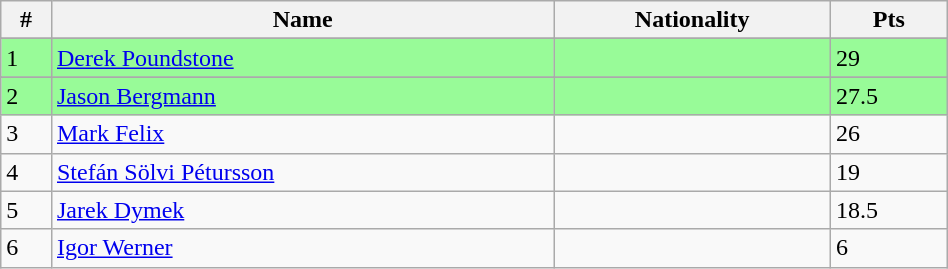<table class="wikitable" style="display: inline-table; width: 50%;">
<tr>
<th>#</th>
<th>Name</th>
<th>Nationality</th>
<th>Pts</th>
</tr>
<tr>
</tr>
<tr style="background:palegreen;">
<td>1</td>
<td><a href='#'>Derek Poundstone</a></td>
<td></td>
<td>29</td>
</tr>
<tr>
</tr>
<tr style="background:palegreen;">
<td>2</td>
<td><a href='#'>Jason Bergmann</a></td>
<td></td>
<td>27.5</td>
</tr>
<tr>
<td>3</td>
<td><a href='#'>Mark Felix</a></td>
<td></td>
<td>26</td>
</tr>
<tr>
<td>4</td>
<td><a href='#'>Stefán Sölvi Pétursson</a></td>
<td></td>
<td>19</td>
</tr>
<tr>
<td>5</td>
<td><a href='#'>Jarek Dymek</a></td>
<td></td>
<td>18.5</td>
</tr>
<tr>
<td>6</td>
<td><a href='#'>Igor Werner</a></td>
<td></td>
<td>6</td>
</tr>
</table>
